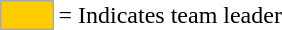<table>
<tr>
<td style="background-color:#FFCC00; border:1px solid #aaaaaa; width:2em;"></td>
<td>= Indicates team leader</td>
</tr>
</table>
